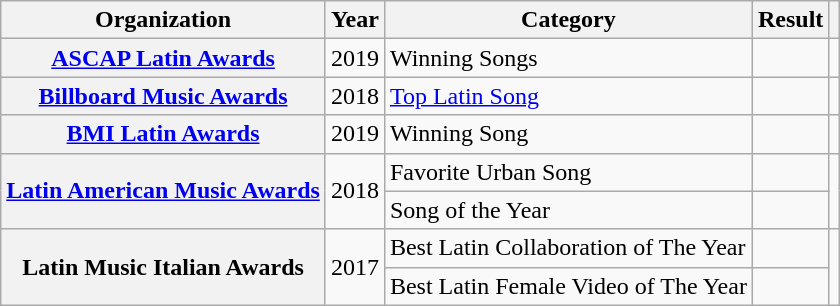<table class="wikitable sortable plainrowheaders" style="border:none; margin:0;">
<tr>
<th scope="col">Organization</th>
<th scope="col">Year</th>
<th scope="col">Category</th>
<th scope="col">Result</th>
<th class="unsortable" scope="col"></th>
</tr>
<tr>
<th scope="row"><a href='#'>ASCAP Latin Awards</a></th>
<td>2019</td>
<td>Winning Songs</td>
<td></td>
<td style="text-align:center;"></td>
</tr>
<tr>
<th scope="row"><a href='#'>Billboard Music Awards</a></th>
<td>2018</td>
<td><a href='#'>Top Latin Song</a></td>
<td></td>
<td style="text-align:center;"></td>
</tr>
<tr>
<th scope="row"><a href='#'>BMI Latin Awards</a></th>
<td>2019</td>
<td>Winning Song</td>
<td></td>
<td style="text-align:center;"></td>
</tr>
<tr>
<th scope="row" rowspan="2"><a href='#'>Latin American Music Awards</a></th>
<td rowspan="2">2018</td>
<td>Favorite Urban Song</td>
<td></td>
<td style="text-align:center;" rowspan="2"></td>
</tr>
<tr>
<td>Song of the Year</td>
<td></td>
</tr>
<tr>
<th scope="row" rowspan="2">Latin Music Italian Awards</th>
<td rowspan="2">2017</td>
<td>Best Latin Collaboration of The Year</td>
<td></td>
<td style="text-align:center;" rowspan="2"></td>
</tr>
<tr>
<td>Best Latin Female Video of The Year</td>
<td></td>
</tr>
<tr>
</tr>
</table>
